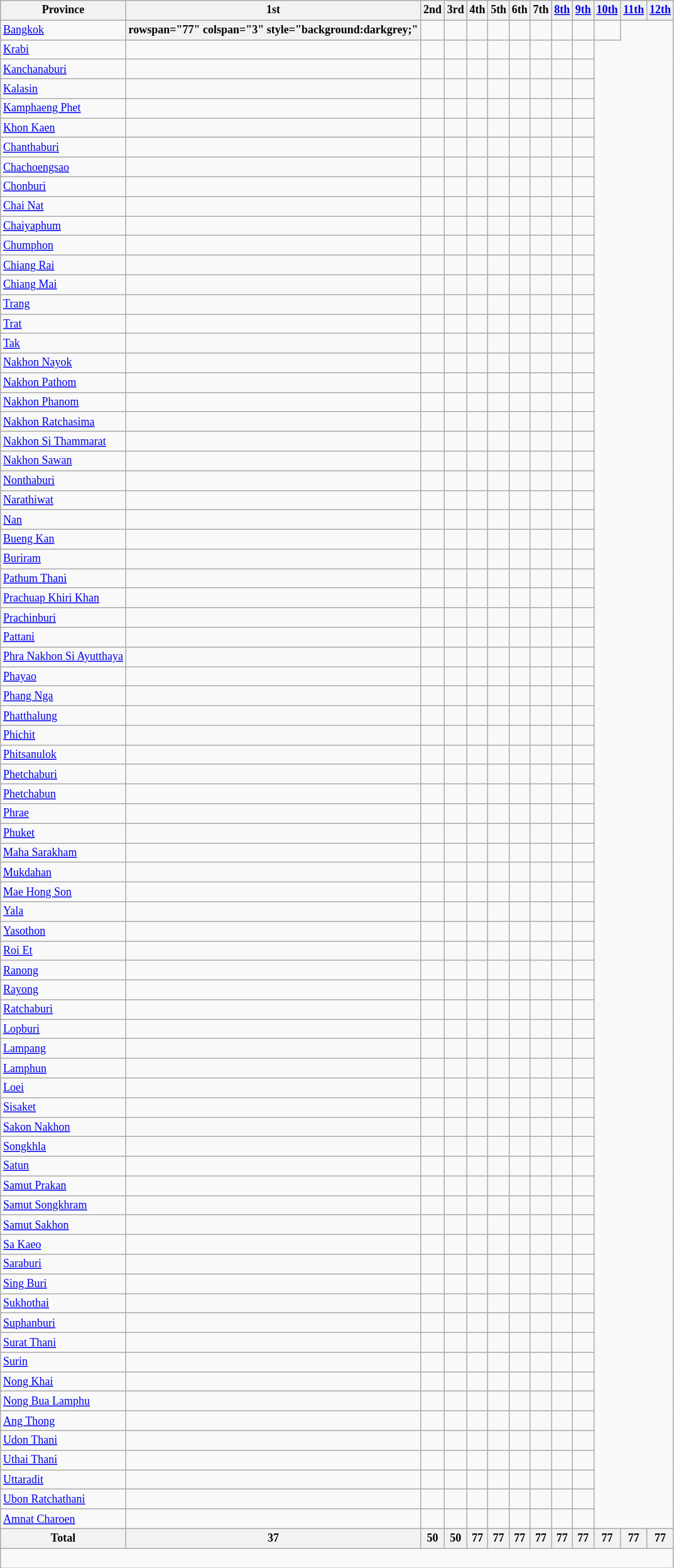<table class="wikitable sortable" style="font-size: 75%;">
<tr>
<th>Province</th>
<th>1st</th>
<th>2nd</th>
<th>3rd</th>
<th>4th</th>
<th>5th</th>
<th>6th</th>
<th>7th</th>
<th><a href='#'>8th</a></th>
<th><a href='#'>9th</a></th>
<th><a href='#'>10th</a></th>
<th><a href='#'>11th</a></th>
<th><a href='#'>12th</a></th>
</tr>
<tr>
<td><a href='#'>Bangkok</a></td>
<th>rowspan="77" colspan="3" style="background:darkgrey;" </th>
<td></td>
<td></td>
<td></td>
<td></td>
<td></td>
<td></td>
<td></td>
<td></td>
<td></td>
</tr>
<tr>
<td><a href='#'>Krabi</a></td>
<td></td>
<td></td>
<td></td>
<td></td>
<td></td>
<td></td>
<td></td>
<td></td>
<td></td>
</tr>
<tr>
<td><a href='#'>Kanchanaburi</a></td>
<td></td>
<td></td>
<td></td>
<td></td>
<td></td>
<td></td>
<td></td>
<td></td>
<td></td>
</tr>
<tr>
<td><a href='#'>Kalasin</a></td>
<td></td>
<td></td>
<td></td>
<td></td>
<td></td>
<td></td>
<td></td>
<td></td>
<td></td>
</tr>
<tr>
<td><a href='#'>Kamphaeng Phet</a></td>
<td></td>
<td></td>
<td></td>
<td></td>
<td></td>
<td></td>
<td></td>
<td></td>
<td></td>
</tr>
<tr>
<td><a href='#'>Khon Kaen</a></td>
<td></td>
<td></td>
<td></td>
<td></td>
<td></td>
<td></td>
<td></td>
<td></td>
<td></td>
</tr>
<tr>
<td><a href='#'>Chanthaburi</a></td>
<td></td>
<td></td>
<td></td>
<td></td>
<td></td>
<td></td>
<td></td>
<td></td>
<td></td>
</tr>
<tr>
<td><a href='#'>Chachoengsao</a></td>
<td></td>
<td></td>
<td></td>
<td></td>
<td></td>
<td></td>
<td></td>
<td></td>
<td></td>
</tr>
<tr>
<td><a href='#'>Chonburi</a></td>
<td></td>
<td></td>
<td></td>
<td></td>
<td></td>
<td></td>
<td></td>
<td></td>
<td></td>
</tr>
<tr>
<td><a href='#'>Chai Nat</a></td>
<td></td>
<td></td>
<td></td>
<td></td>
<td></td>
<td></td>
<td></td>
<td></td>
<td></td>
</tr>
<tr>
<td><a href='#'>Chaiyaphum</a></td>
<td></td>
<td></td>
<td></td>
<td></td>
<td></td>
<td></td>
<td></td>
<td></td>
<td></td>
</tr>
<tr>
<td><a href='#'>Chumphon</a></td>
<td></td>
<td></td>
<td></td>
<td></td>
<td></td>
<td></td>
<td></td>
<td></td>
<td></td>
</tr>
<tr>
<td><a href='#'>Chiang Rai</a></td>
<td></td>
<td></td>
<td></td>
<td></td>
<td></td>
<td></td>
<td></td>
<td></td>
<td></td>
</tr>
<tr>
<td><a href='#'>Chiang Mai</a></td>
<td></td>
<td></td>
<td></td>
<td></td>
<td></td>
<td></td>
<td></td>
<td></td>
<td></td>
</tr>
<tr>
<td><a href='#'>Trang</a></td>
<td></td>
<td></td>
<td></td>
<td></td>
<td></td>
<td></td>
<td></td>
<td></td>
<td></td>
</tr>
<tr>
<td><a href='#'>Trat</a></td>
<td></td>
<td></td>
<td></td>
<td></td>
<td></td>
<td></td>
<td></td>
<td></td>
<td></td>
</tr>
<tr>
<td><a href='#'>Tak</a></td>
<td></td>
<td></td>
<td></td>
<td></td>
<td></td>
<td></td>
<td></td>
<td></td>
<td></td>
</tr>
<tr>
<td><a href='#'>Nakhon Nayok</a></td>
<td></td>
<td></td>
<td></td>
<td></td>
<td></td>
<td></td>
<td></td>
<td></td>
<td></td>
</tr>
<tr>
<td><a href='#'>Nakhon Pathom</a></td>
<td></td>
<td></td>
<td></td>
<td></td>
<td></td>
<td></td>
<td></td>
<td></td>
<td></td>
</tr>
<tr>
<td><a href='#'>Nakhon Phanom</a></td>
<td></td>
<td></td>
<td></td>
<td></td>
<td></td>
<td></td>
<td></td>
<td></td>
<td></td>
</tr>
<tr>
<td><a href='#'>Nakhon Ratchasima</a></td>
<td></td>
<td></td>
<td></td>
<td></td>
<td></td>
<td></td>
<td></td>
<td></td>
<td></td>
</tr>
<tr>
<td><a href='#'>Nakhon Si Thammarat</a></td>
<td></td>
<td></td>
<td></td>
<td></td>
<td></td>
<td></td>
<td></td>
<td></td>
<td></td>
</tr>
<tr>
<td><a href='#'>Nakhon Sawan</a></td>
<td></td>
<td></td>
<td></td>
<td></td>
<td></td>
<td></td>
<td></td>
<td></td>
<td></td>
</tr>
<tr>
<td><a href='#'>Nonthaburi</a></td>
<td></td>
<td></td>
<td></td>
<td></td>
<td></td>
<td></td>
<td></td>
<td></td>
<td></td>
</tr>
<tr>
<td><a href='#'>Narathiwat</a></td>
<td></td>
<td></td>
<td></td>
<td></td>
<td></td>
<td></td>
<td></td>
<td></td>
<td></td>
</tr>
<tr>
<td><a href='#'>Nan</a></td>
<td></td>
<td></td>
<td></td>
<td></td>
<td></td>
<td></td>
<td></td>
<td></td>
<td></td>
</tr>
<tr>
<td><a href='#'>Bueng Kan</a></td>
<td></td>
<td></td>
<td></td>
<td></td>
<td></td>
<td></td>
<td></td>
<td></td>
<td></td>
</tr>
<tr>
<td><a href='#'>Buriram</a></td>
<td></td>
<td></td>
<td></td>
<td></td>
<td></td>
<td></td>
<td></td>
<td></td>
<td></td>
</tr>
<tr>
<td><a href='#'>Pathum Thani</a></td>
<td></td>
<td></td>
<td></td>
<td></td>
<td></td>
<td></td>
<td></td>
<td></td>
<td></td>
</tr>
<tr>
<td><a href='#'>Prachuap Khiri Khan</a></td>
<td></td>
<td></td>
<td></td>
<td></td>
<td></td>
<td></td>
<td></td>
<td></td>
<td></td>
</tr>
<tr>
<td><a href='#'>Prachinburi</a></td>
<td></td>
<td></td>
<td></td>
<td></td>
<td></td>
<td></td>
<td></td>
<td></td>
<td></td>
</tr>
<tr>
<td><a href='#'>Pattani</a></td>
<td></td>
<td></td>
<td></td>
<td></td>
<td></td>
<td></td>
<td></td>
<td></td>
<td></td>
</tr>
<tr>
<td><a href='#'>Phra Nakhon Si Ayutthaya</a></td>
<td></td>
<td></td>
<td></td>
<td></td>
<td></td>
<td></td>
<td></td>
<td></td>
<td></td>
</tr>
<tr>
<td><a href='#'>Phayao</a></td>
<td></td>
<td></td>
<td></td>
<td></td>
<td></td>
<td></td>
<td></td>
<td></td>
<td></td>
</tr>
<tr>
<td><a href='#'>Phang Nga</a></td>
<td></td>
<td></td>
<td></td>
<td></td>
<td></td>
<td></td>
<td></td>
<td></td>
<td></td>
</tr>
<tr>
<td><a href='#'>Phatthalung</a></td>
<td></td>
<td></td>
<td></td>
<td></td>
<td></td>
<td></td>
<td></td>
<td></td>
<td></td>
</tr>
<tr>
<td><a href='#'>Phichit</a></td>
<td></td>
<td></td>
<td></td>
<td></td>
<td></td>
<td></td>
<td></td>
<td></td>
<td></td>
</tr>
<tr>
<td><a href='#'>Phitsanulok</a></td>
<td></td>
<td></td>
<td></td>
<td></td>
<td></td>
<td></td>
<td></td>
<td></td>
<td></td>
</tr>
<tr>
<td><a href='#'>Phetchaburi</a></td>
<td></td>
<td></td>
<td></td>
<td></td>
<td></td>
<td></td>
<td></td>
<td></td>
<td></td>
</tr>
<tr>
<td><a href='#'>Phetchabun</a></td>
<td></td>
<td></td>
<td></td>
<td></td>
<td></td>
<td></td>
<td></td>
<td></td>
<td></td>
</tr>
<tr>
<td><a href='#'>Phrae</a></td>
<td></td>
<td></td>
<td></td>
<td></td>
<td></td>
<td></td>
<td></td>
<td></td>
<td></td>
</tr>
<tr>
<td><a href='#'>Phuket</a></td>
<td></td>
<td></td>
<td></td>
<td></td>
<td></td>
<td></td>
<td></td>
<td></td>
<td></td>
</tr>
<tr>
<td><a href='#'>Maha Sarakham</a></td>
<td></td>
<td></td>
<td></td>
<td></td>
<td></td>
<td></td>
<td></td>
<td></td>
<td></td>
</tr>
<tr>
<td><a href='#'>Mukdahan</a></td>
<td></td>
<td></td>
<td></td>
<td></td>
<td></td>
<td></td>
<td></td>
<td></td>
<td></td>
</tr>
<tr>
<td><a href='#'>Mae Hong Son</a></td>
<td></td>
<td></td>
<td></td>
<td></td>
<td></td>
<td></td>
<td></td>
<td></td>
<td></td>
</tr>
<tr>
<td><a href='#'>Yala</a></td>
<td></td>
<td></td>
<td></td>
<td></td>
<td></td>
<td></td>
<td></td>
<td></td>
<td></td>
</tr>
<tr>
<td><a href='#'>Yasothon</a></td>
<td></td>
<td></td>
<td></td>
<td></td>
<td></td>
<td></td>
<td></td>
<td></td>
<td></td>
</tr>
<tr>
<td><a href='#'>Roi Et</a></td>
<td></td>
<td></td>
<td></td>
<td></td>
<td></td>
<td></td>
<td></td>
<td></td>
<td></td>
</tr>
<tr>
<td><a href='#'>Ranong</a></td>
<td></td>
<td></td>
<td></td>
<td></td>
<td></td>
<td></td>
<td></td>
<td></td>
<td></td>
</tr>
<tr>
<td><a href='#'>Rayong</a></td>
<td></td>
<td></td>
<td></td>
<td></td>
<td></td>
<td></td>
<td></td>
<td></td>
<td></td>
</tr>
<tr>
<td><a href='#'>Ratchaburi</a></td>
<td></td>
<td></td>
<td></td>
<td></td>
<td></td>
<td></td>
<td></td>
<td></td>
<td></td>
</tr>
<tr>
<td><a href='#'>Lopburi</a></td>
<td></td>
<td></td>
<td></td>
<td></td>
<td></td>
<td></td>
<td></td>
<td></td>
<td></td>
</tr>
<tr>
<td><a href='#'>Lampang</a></td>
<td></td>
<td></td>
<td></td>
<td></td>
<td></td>
<td></td>
<td></td>
<td></td>
<td></td>
</tr>
<tr>
<td><a href='#'>Lamphun</a></td>
<td></td>
<td></td>
<td></td>
<td></td>
<td></td>
<td></td>
<td></td>
<td></td>
<td></td>
</tr>
<tr>
<td><a href='#'>Loei</a></td>
<td></td>
<td></td>
<td></td>
<td></td>
<td></td>
<td></td>
<td></td>
<td></td>
<td></td>
</tr>
<tr>
<td><a href='#'>Sisaket</a></td>
<td></td>
<td></td>
<td></td>
<td></td>
<td></td>
<td></td>
<td></td>
<td></td>
<td></td>
</tr>
<tr>
<td><a href='#'>Sakon Nakhon</a></td>
<td></td>
<td></td>
<td></td>
<td></td>
<td></td>
<td></td>
<td></td>
<td></td>
<td></td>
</tr>
<tr>
<td><a href='#'>Songkhla</a></td>
<td></td>
<td></td>
<td></td>
<td></td>
<td></td>
<td></td>
<td></td>
<td></td>
<td></td>
</tr>
<tr>
<td><a href='#'>Satun</a></td>
<td></td>
<td></td>
<td></td>
<td></td>
<td></td>
<td></td>
<td></td>
<td></td>
<td></td>
</tr>
<tr>
<td><a href='#'>Samut Prakan</a></td>
<td></td>
<td></td>
<td></td>
<td></td>
<td></td>
<td></td>
<td></td>
<td></td>
<td></td>
</tr>
<tr>
<td><a href='#'>Samut Songkhram</a></td>
<td></td>
<td></td>
<td></td>
<td></td>
<td></td>
<td></td>
<td></td>
<td></td>
<td></td>
</tr>
<tr>
<td><a href='#'>Samut Sakhon</a></td>
<td></td>
<td></td>
<td></td>
<td></td>
<td></td>
<td></td>
<td></td>
<td></td>
<td></td>
</tr>
<tr>
<td><a href='#'>Sa Kaeo</a></td>
<td></td>
<td></td>
<td></td>
<td></td>
<td></td>
<td></td>
<td></td>
<td></td>
<td></td>
</tr>
<tr>
<td><a href='#'>Saraburi</a></td>
<td></td>
<td></td>
<td></td>
<td></td>
<td></td>
<td></td>
<td></td>
<td></td>
<td></td>
</tr>
<tr>
<td><a href='#'>Sing Buri</a></td>
<td></td>
<td></td>
<td></td>
<td></td>
<td></td>
<td></td>
<td></td>
<td></td>
<td></td>
</tr>
<tr>
<td><a href='#'>Sukhothai</a></td>
<td></td>
<td></td>
<td></td>
<td></td>
<td></td>
<td></td>
<td></td>
<td></td>
<td></td>
</tr>
<tr>
<td><a href='#'>Suphanburi</a></td>
<td></td>
<td></td>
<td></td>
<td></td>
<td></td>
<td></td>
<td></td>
<td></td>
<td></td>
</tr>
<tr>
<td><a href='#'>Surat Thani</a></td>
<td></td>
<td></td>
<td></td>
<td></td>
<td></td>
<td></td>
<td></td>
<td></td>
<td></td>
</tr>
<tr>
<td><a href='#'>Surin</a></td>
<td></td>
<td></td>
<td></td>
<td></td>
<td></td>
<td></td>
<td></td>
<td></td>
<td></td>
</tr>
<tr>
<td><a href='#'>Nong Khai</a></td>
<td></td>
<td></td>
<td></td>
<td></td>
<td></td>
<td></td>
<td></td>
<td></td>
<td></td>
</tr>
<tr>
<td><a href='#'>Nong Bua Lamphu</a></td>
<td></td>
<td></td>
<td></td>
<td></td>
<td></td>
<td></td>
<td></td>
<td></td>
<td></td>
</tr>
<tr>
<td><a href='#'>Ang Thong</a></td>
<td></td>
<td></td>
<td></td>
<td></td>
<td></td>
<td></td>
<td></td>
<td></td>
<td></td>
</tr>
<tr>
<td><a href='#'>Udon Thani</a></td>
<td></td>
<td></td>
<td></td>
<td></td>
<td></td>
<td></td>
<td></td>
<td></td>
<td></td>
</tr>
<tr>
<td><a href='#'>Uthai Thani</a></td>
<td></td>
<td></td>
<td></td>
<td></td>
<td></td>
<td></td>
<td></td>
<td></td>
<td></td>
</tr>
<tr>
<td><a href='#'>Uttaradit</a></td>
<td></td>
<td></td>
<td></td>
<td></td>
<td></td>
<td></td>
<td></td>
<td></td>
<td></td>
</tr>
<tr>
<td><a href='#'>Ubon Ratchathani</a></td>
<td></td>
<td></td>
<td></td>
<td></td>
<td></td>
<td></td>
<td></td>
<td></td>
<td></td>
</tr>
<tr>
<td><a href='#'>Amnat Charoen</a></td>
<td></td>
<td></td>
<td></td>
<td></td>
<td></td>
<td></td>
<td></td>
<td></td>
<td></td>
</tr>
<tr>
<th>Total</th>
<th>37</th>
<th>50</th>
<th>50</th>
<th>77</th>
<th>77</th>
<th>77</th>
<th>77</th>
<th>77</th>
<th>77</th>
<th>77</th>
<th>77</th>
<th>77</th>
</tr>
<tr>
<td colspan="15" align=left><br></td>
</tr>
</table>
